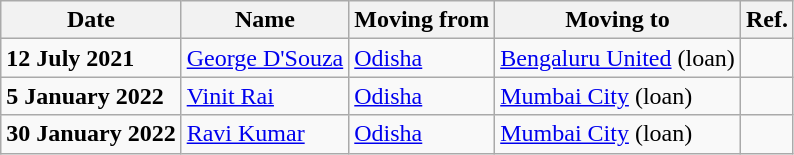<table class="wikitable plainrowheaders" style="text-align:center; text-align:left">
<tr>
<th>Date</th>
<th>Name</th>
<th>Moving from</th>
<th>Moving to</th>
<th>Ref.</th>
</tr>
<tr>
<td><strong>12 July 2021</strong></td>
<td> <a href='#'>George D'Souza</a></td>
<td><a href='#'>Odisha</a></td>
<td> <a href='#'>Bengaluru United</a> (loan)</td>
<td></td>
</tr>
<tr>
<td><strong>5 January 2022</strong></td>
<td> <a href='#'>Vinit Rai</a></td>
<td><a href='#'>Odisha</a></td>
<td><a href='#'>Mumbai City</a> (loan)</td>
<td></td>
</tr>
<tr>
<td><strong>30 January 2022</strong></td>
<td> <a href='#'>Ravi Kumar</a></td>
<td><a href='#'>Odisha</a></td>
<td><a href='#'>Mumbai City</a> (loan)</td>
<td></td>
</tr>
</table>
